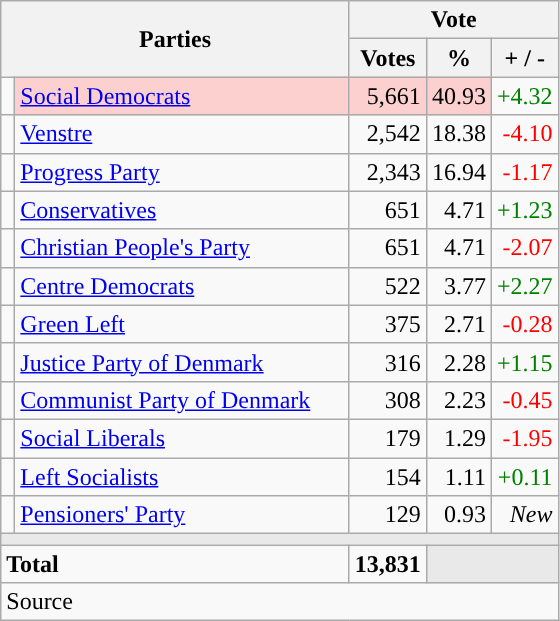<table class="wikitable" style="text-align:right;">
<tr>
<th style="text-align:centre;" rowspan="2" colspan="2" width="225">Parties</th>
<th colspan="3">Vote</th>
</tr>
<tr>
<th width="15">Votes</th>
<th width="15">%</th>
<th width="15">+ / -</th>
</tr>
<tr>
<td width="2" style="color:inherit;background:"></td>
<td bgcolor=#fbd0ce  align="left"><a href='#'>Social Democrats</a></td>
<td bgcolor=#fbd0ce>5,661</td>
<td bgcolor=#fbd0ce>40.93</td>
<td style=color:green;>+4.32</td>
</tr>
<tr>
<td width="2" style="color:inherit;background:"></td>
<td align="left"><a href='#'>Venstre</a></td>
<td>2,542</td>
<td>18.38</td>
<td style=color:red;>-4.10</td>
</tr>
<tr>
<td width="2" style="color:inherit;background:"></td>
<td align="left"><a href='#'>Progress Party</a></td>
<td>2,343</td>
<td>16.94</td>
<td style=color:red;>-1.17</td>
</tr>
<tr>
<td width="2" style="color:inherit;background:"></td>
<td align="left"><a href='#'>Conservatives</a></td>
<td>651</td>
<td>4.71</td>
<td style=color:green;>+1.23</td>
</tr>
<tr>
<td width="2" style="color:inherit;background:"></td>
<td align="left"><a href='#'>Christian People's Party</a></td>
<td>651</td>
<td>4.71</td>
<td style=color:red;>-2.07</td>
</tr>
<tr>
<td width="2" style="color:inherit;background:"></td>
<td align="left"><a href='#'>Centre Democrats</a></td>
<td>522</td>
<td>3.77</td>
<td style=color:green;>+2.27</td>
</tr>
<tr>
<td width="2" style="color:inherit;background:"></td>
<td align="left"><a href='#'>Green Left</a></td>
<td>375</td>
<td>2.71</td>
<td style=color:red;>-0.28</td>
</tr>
<tr>
<td width="2" style="color:inherit;background:"></td>
<td align="left"><a href='#'>Justice Party of Denmark</a></td>
<td>316</td>
<td>2.28</td>
<td style=color:green;>+1.15</td>
</tr>
<tr>
<td width="2" style="color:inherit;background:"></td>
<td align="left"><a href='#'>Communist Party of Denmark</a></td>
<td>308</td>
<td>2.23</td>
<td style=color:red;>-0.45</td>
</tr>
<tr>
<td width="2" style="color:inherit;background:"></td>
<td align="left"><a href='#'>Social Liberals</a></td>
<td>179</td>
<td>1.29</td>
<td style=color:red;>-1.95</td>
</tr>
<tr>
<td width="2" style="color:inherit;background:"></td>
<td align="left"><a href='#'>Left Socialists</a></td>
<td>154</td>
<td>1.11</td>
<td style=color:green;>+0.11</td>
</tr>
<tr>
<td width="2" style="color:inherit;background:"></td>
<td align="left"><a href='#'>Pensioners' Party</a></td>
<td>129</td>
<td>0.93</td>
<td><em>New</em></td>
</tr>
<tr>
<td colspan="7" bgcolor="#E9E9E9"></td>
</tr>
<tr>
<td align="left" colspan="2"><strong>Total</strong></td>
<td><strong>13,831</strong></td>
<td bgcolor="#E9E9E9" colspan="2"></td>
</tr>
<tr>
<td align="left" colspan="6">Source</td>
</tr>
</table>
